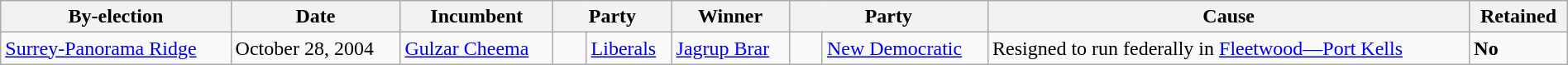<table class=wikitable style="width:100%">
<tr>
<th>By-election</th>
<th>Date</th>
<th>Incumbent</th>
<th colspan=2>Party</th>
<th>Winner</th>
<th colspan=2>Party</th>
<th>Cause</th>
<th>Retained</th>
</tr>
<tr>
<td><a href='#'>Surrey-Panorama Ridge</a></td>
<td>October 28, 2004</td>
<td><a href='#'>Gulzar Cheema</a></td>
<td>    </td>
<td><a href='#'>Liberals</a></td>
<td><a href='#'>Jagrup Brar</a></td>
<td>    </td>
<td><a href='#'>New Democratic</a></td>
<td>Resigned to run federally in <a href='#'>Fleetwood—Port Kells</a></td>
<td><strong>No</strong></td>
</tr>
</table>
